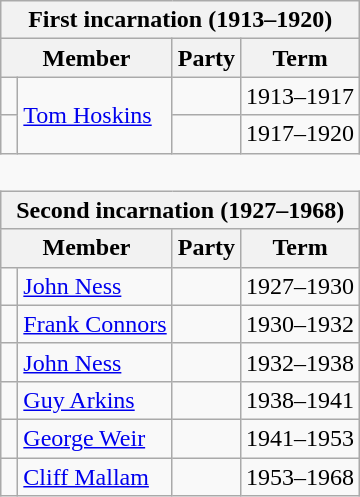<table class="wikitable" style='border-style: none none none none;'>
<tr>
<th colspan="4">First incarnation (1913–1920)</th>
</tr>
<tr>
<th colspan="2">Member</th>
<th>Party</th>
<th>Term</th>
</tr>
<tr style="background: #f9f9f9">
<td> </td>
<td rowspan="2"><a href='#'>Tom Hoskins</a></td>
<td></td>
<td>1913–1917</td>
</tr>
<tr style="background: #f9f9f9">
<td> </td>
<td></td>
<td>1917–1920</td>
</tr>
<tr>
<td colspan="4" style='border-style: none none none none;'> </td>
</tr>
<tr>
<th colspan="4">Second incarnation (1927–1968)</th>
</tr>
<tr>
<th colspan="2">Member</th>
<th>Party</th>
<th>Term</th>
</tr>
<tr style="background: #f9f9f9">
<td> </td>
<td><a href='#'>John Ness</a></td>
<td></td>
<td>1927–1930</td>
</tr>
<tr style="background: #f9f9f9">
<td> </td>
<td><a href='#'>Frank Connors</a></td>
<td></td>
<td>1930–1932</td>
</tr>
<tr style="background: #f9f9f9">
<td> </td>
<td><a href='#'>John Ness</a></td>
<td></td>
<td>1932–1938</td>
</tr>
<tr style="background: #f9f9f9">
<td> </td>
<td><a href='#'>Guy Arkins</a></td>
<td></td>
<td>1938–1941</td>
</tr>
<tr style="background: #f9f9f9">
<td> </td>
<td><a href='#'>George Weir</a></td>
<td></td>
<td>1941–1953</td>
</tr>
<tr style="background: #f9f9f9">
<td> </td>
<td><a href='#'>Cliff Mallam</a></td>
<td></td>
<td>1953–1968</td>
</tr>
</table>
